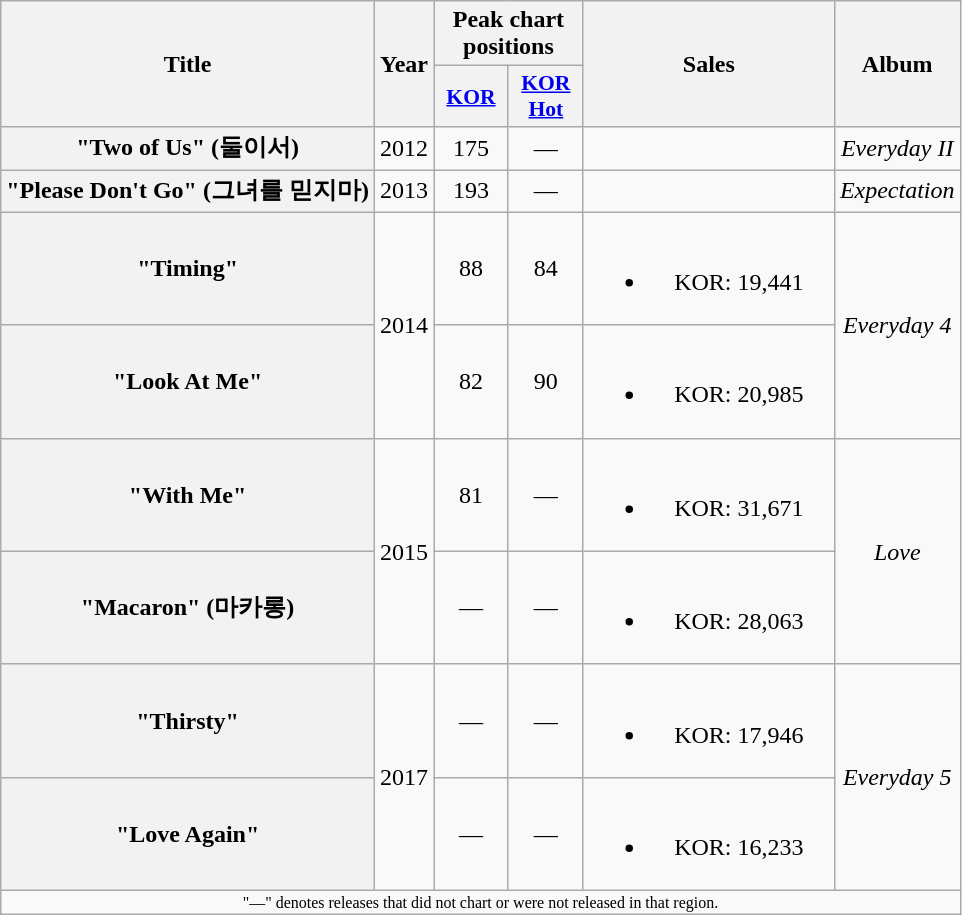<table class="wikitable plainrowheaders" style="text-align:center;">
<tr>
<th scope="col" rowspan="2">Title</th>
<th scope="col" rowspan="2">Year</th>
<th scope="col" colspan="2">Peak chart positions</th>
<th scope="col" rowspan="2" style="width:10em;">Sales</th>
<th scope="col" rowspan="2">Album</th>
</tr>
<tr>
<th scope="col" style="width:3em;font-size:90%"><a href='#'>KOR</a><br></th>
<th scope="col" style="width:3em;font-size:90%"><a href='#'>KOR<br>Hot</a><br></th>
</tr>
<tr>
<th scope="row">"Two of Us" (둘이서)</th>
<td>2012</td>
<td>175</td>
<td>—</td>
<td></td>
<td><em>Everyday II</em></td>
</tr>
<tr>
<th scope="row">"Please Don't Go" (그녀를 믿지마)</th>
<td>2013</td>
<td>193</td>
<td>—</td>
<td></td>
<td><em>Expectation</em></td>
</tr>
<tr>
<th scope="row">"Timing"</th>
<td rowspan="2">2014</td>
<td>88</td>
<td>84</td>
<td><br><ul><li>KOR: 19,441</li></ul></td>
<td rowspan="2"><em>Everyday 4</em></td>
</tr>
<tr>
<th scope="row">"Look At Me"</th>
<td>82</td>
<td>90</td>
<td><br><ul><li>KOR: 20,985</li></ul></td>
</tr>
<tr>
<th scope="row">"With Me"</th>
<td rowspan="2">2015</td>
<td>81</td>
<td>—</td>
<td><br><ul><li>KOR: 31,671</li></ul></td>
<td rowspan="2"><em>Love</em></td>
</tr>
<tr>
<th scope="row">"Macaron" (마카롱)</th>
<td>—</td>
<td>—</td>
<td><br><ul><li>KOR: 28,063</li></ul></td>
</tr>
<tr>
<th scope="row">"Thirsty"</th>
<td rowspan="2">2017</td>
<td>—</td>
<td>—</td>
<td><br><ul><li>KOR: 17,946</li></ul></td>
<td rowspan="2"><em>Everyday 5</em></td>
</tr>
<tr>
<th scope="row">"Love Again"</th>
<td>—</td>
<td>—</td>
<td><br><ul><li>KOR: 16,233</li></ul></td>
</tr>
<tr>
<td colspan="6" style="font-size:8pt;">"—" denotes releases that did not chart or were not released in that region.</td>
</tr>
</table>
